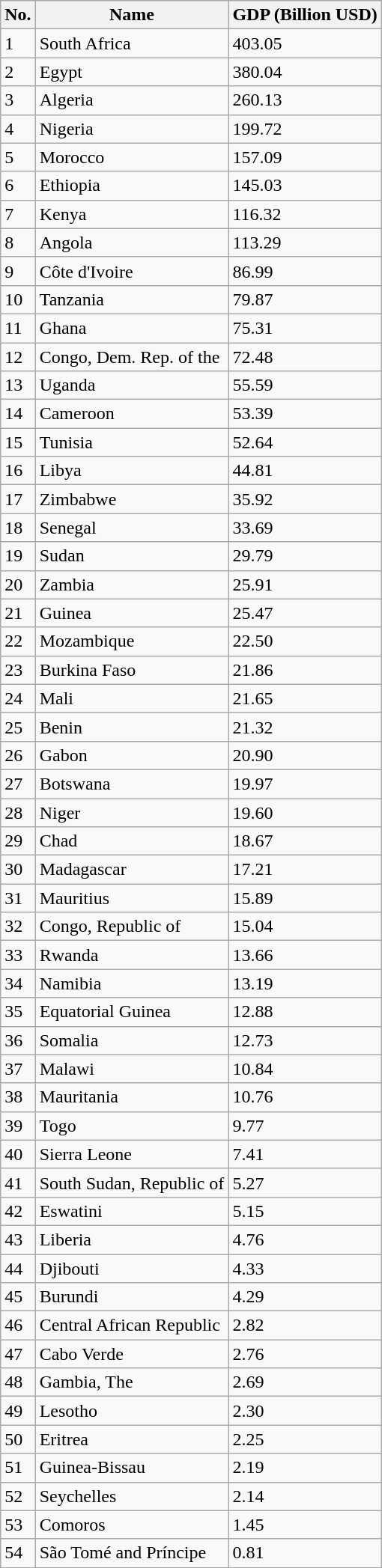<table class="wikitable sortable">
<tr>
<th>No.</th>
<th>Name</th>
<th>GDP (Billion USD)</th>
</tr>
<tr>
<td>1</td>
<td> South Africa</td>
<td>403.05</td>
</tr>
<tr>
<td>2</td>
<td> Egypt</td>
<td>380.04</td>
</tr>
<tr>
<td>3</td>
<td> Algeria</td>
<td>260.13</td>
</tr>
<tr>
<td>4</td>
<td> Nigeria</td>
<td>199.72</td>
</tr>
<tr>
<td>5</td>
<td> Morocco</td>
<td>157.09</td>
</tr>
<tr>
<td>6</td>
<td> Ethiopia</td>
<td>145.03</td>
</tr>
<tr>
<td>7</td>
<td> Kenya</td>
<td>116.32</td>
</tr>
<tr>
<td>8</td>
<td> Angola</td>
<td>113.29</td>
</tr>
<tr>
<td>9</td>
<td> Côte d'Ivoire</td>
<td>86.99</td>
</tr>
<tr>
<td>10</td>
<td> Tanzania</td>
<td>79.87</td>
</tr>
<tr>
<td>11</td>
<td> Ghana</td>
<td>75.31</td>
</tr>
<tr>
<td>12</td>
<td> Congo, Dem. Rep. of the</td>
<td>72.48</td>
</tr>
<tr>
<td>13</td>
<td> Uganda</td>
<td>55.59</td>
</tr>
<tr>
<td>14</td>
<td> Cameroon</td>
<td>53.39</td>
</tr>
<tr>
<td>15</td>
<td> Tunisia</td>
<td>52.64</td>
</tr>
<tr>
<td>16</td>
<td> Libya</td>
<td>44.81</td>
</tr>
<tr>
<td>17</td>
<td> Zimbabwe</td>
<td>35.92</td>
</tr>
<tr>
<td>18</td>
<td> Senegal</td>
<td>33.69</td>
</tr>
<tr>
<td>19</td>
<td> Sudan</td>
<td>29.79</td>
</tr>
<tr>
<td>20</td>
<td> Zambia</td>
<td>25.91</td>
</tr>
<tr>
<td>21</td>
<td> Guinea</td>
<td>25.47</td>
</tr>
<tr>
<td>22</td>
<td> Mozambique</td>
<td>22.50</td>
</tr>
<tr>
<td>23</td>
<td> Burkina Faso</td>
<td>21.86</td>
</tr>
<tr>
<td>24</td>
<td> Mali</td>
<td>21.65</td>
</tr>
<tr>
<td>25</td>
<td> Benin</td>
<td>21.32</td>
</tr>
<tr>
<td>26</td>
<td> Gabon</td>
<td>20.90</td>
</tr>
<tr>
<td>27</td>
<td> Botswana</td>
<td>19.97</td>
</tr>
<tr>
<td>28</td>
<td> Niger</td>
<td>19.60</td>
</tr>
<tr>
<td>29</td>
<td> Chad</td>
<td>18.67</td>
</tr>
<tr>
<td>30</td>
<td> Madagascar</td>
<td>17.21</td>
</tr>
<tr>
<td>31</td>
<td> Mauritius</td>
<td>15.89</td>
</tr>
<tr>
<td>32</td>
<td> Congo, Republic of</td>
<td>15.04</td>
</tr>
<tr>
<td>33</td>
<td> Rwanda</td>
<td>13.66</td>
</tr>
<tr>
<td>34</td>
<td> Namibia</td>
<td>13.19</td>
</tr>
<tr>
<td>35</td>
<td> Equatorial Guinea</td>
<td>12.88</td>
</tr>
<tr>
<td>36</td>
<td> Somalia</td>
<td>12.73</td>
</tr>
<tr>
<td>37</td>
<td> Malawi</td>
<td>10.84</td>
</tr>
<tr>
<td>38</td>
<td> Mauritania</td>
<td>10.76</td>
</tr>
<tr>
<td>39</td>
<td> Togo</td>
<td>9.77</td>
</tr>
<tr>
<td>40</td>
<td> Sierra Leone</td>
<td>7.41</td>
</tr>
<tr>
<td>41</td>
<td> South Sudan, Republic of</td>
<td>5.27</td>
</tr>
<tr>
<td>42</td>
<td> Eswatini</td>
<td>5.15</td>
</tr>
<tr>
<td>43</td>
<td> Liberia</td>
<td>4.76</td>
</tr>
<tr>
<td>44</td>
<td> Djibouti</td>
<td>4.33</td>
</tr>
<tr>
<td>45</td>
<td> Burundi</td>
<td>4.29</td>
</tr>
<tr>
<td>46</td>
<td> Central African Republic</td>
<td>2.82</td>
</tr>
<tr>
<td>47</td>
<td> Cabo Verde</td>
<td>2.76</td>
</tr>
<tr>
<td>48</td>
<td> Gambia, The</td>
<td>2.69</td>
</tr>
<tr>
<td>49</td>
<td> Lesotho</td>
<td>2.30</td>
</tr>
<tr>
<td>50</td>
<td> Eritrea</td>
<td>2.25</td>
</tr>
<tr>
<td>51</td>
<td> Guinea-Bissau</td>
<td>2.19</td>
</tr>
<tr>
<td>52</td>
<td> Seychelles</td>
<td>2.14</td>
</tr>
<tr>
<td>53</td>
<td> Comoros</td>
<td>1.45</td>
</tr>
<tr>
<td>54</td>
<td> São Tomé and Príncipe</td>
<td>0.81</td>
</tr>
</table>
